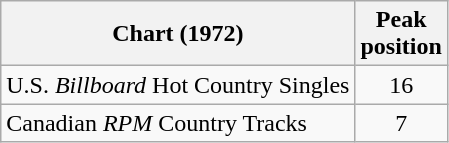<table class="wikitable">
<tr>
<th>Chart (1972)</th>
<th>Peak<br>position</th>
</tr>
<tr>
<td>U.S. <em>Billboard</em> Hot Country Singles</td>
<td style="text-align:center;">16</td>
</tr>
<tr>
<td>Canadian <em>RPM</em> Country Tracks</td>
<td style="text-align:center;">7</td>
</tr>
</table>
